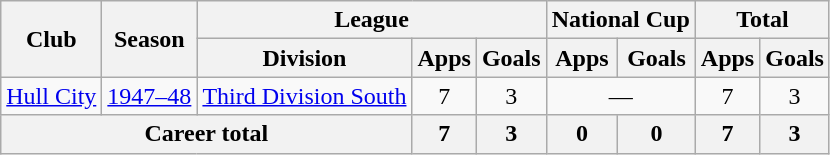<table class="wikitable" style="text-align:center">
<tr>
<th rowspan="2">Club</th>
<th rowspan="2">Season</th>
<th colspan="3">League</th>
<th colspan="2">National Cup</th>
<th colspan="2">Total</th>
</tr>
<tr>
<th>Division</th>
<th>Apps</th>
<th>Goals</th>
<th>Apps</th>
<th>Goals</th>
<th>Apps</th>
<th>Goals</th>
</tr>
<tr>
<td><a href='#'>Hull City</a></td>
<td><a href='#'>1947–48</a></td>
<td><a href='#'>Third Division South</a></td>
<td>7</td>
<td>3</td>
<td colspan="2">―</td>
<td>7</td>
<td>3</td>
</tr>
<tr>
<th colspan="3">Career total</th>
<th>7</th>
<th>3</th>
<th>0</th>
<th>0</th>
<th>7</th>
<th>3</th>
</tr>
</table>
